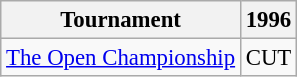<table class="wikitable" style="font-size:95%;text-align:center;">
<tr>
<th>Tournament</th>
<th>1996</th>
</tr>
<tr>
<td align=left><a href='#'>The Open Championship</a></td>
<td>CUT</td>
</tr>
</table>
